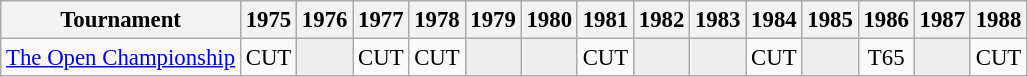<table class="wikitable" style="font-size:95%;text-align:center;">
<tr>
<th>Tournament</th>
<th>1975</th>
<th>1976</th>
<th>1977</th>
<th>1978</th>
<th>1979</th>
<th>1980</th>
<th>1981</th>
<th>1982</th>
<th>1983</th>
<th>1984</th>
<th>1985</th>
<th>1986</th>
<th>1987</th>
<th>1988</th>
</tr>
<tr>
<td align=left><a href='#'>The Open Championship</a></td>
<td>CUT</td>
<td style="background:#eeeeee;"></td>
<td>CUT</td>
<td>CUT</td>
<td style="background:#eeeeee;"></td>
<td style="background:#eeeeee;"></td>
<td>CUT</td>
<td style="background:#eeeeee;"></td>
<td style="background:#eeeeee;"></td>
<td>CUT</td>
<td style="background:#eeeeee;"></td>
<td>T65</td>
<td style="background:#eeeeee;"></td>
<td>CUT</td>
</tr>
</table>
